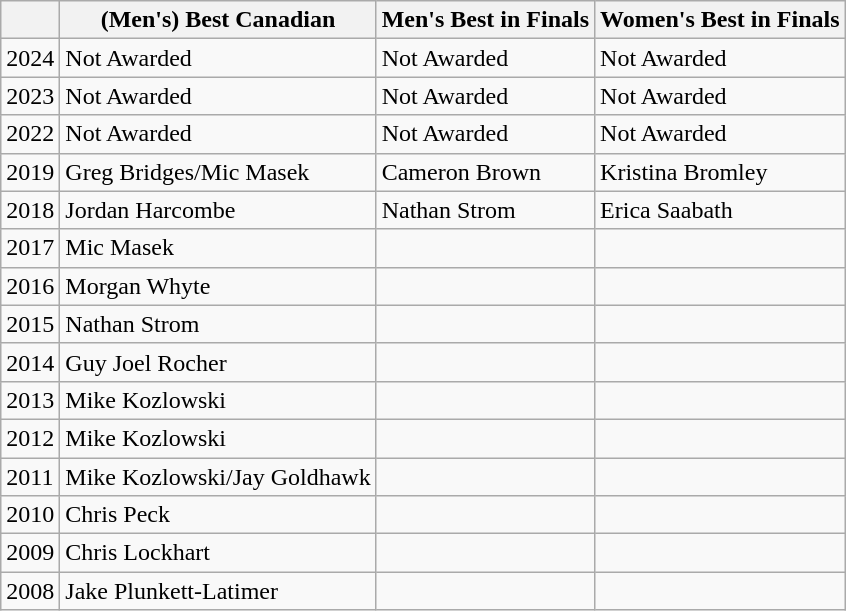<table class="wikitable">
<tr>
<th></th>
<th><strong>(Men's) Best Canadian</strong></th>
<th>Men's Best in Finals</th>
<th>Women's Best in Finals</th>
</tr>
<tr>
<td>2024</td>
<td>Not Awarded</td>
<td>Not Awarded</td>
<td>Not  Awarded</td>
</tr>
<tr>
<td>2023</td>
<td>Not Awarded</td>
<td>Not Awarded</td>
<td>Not Awarded</td>
</tr>
<tr>
<td>2022</td>
<td>Not Awarded</td>
<td>Not Awarded</td>
<td>Not Awarded</td>
</tr>
<tr>
<td>2019</td>
<td>Greg Bridges/Mic Masek</td>
<td>Cameron Brown</td>
<td>Kristina Bromley</td>
</tr>
<tr>
<td>2018</td>
<td>Jordan Harcombe</td>
<td>Nathan Strom</td>
<td>Erica Saabath</td>
</tr>
<tr>
<td>2017</td>
<td>Mic Masek</td>
<td></td>
<td></td>
</tr>
<tr>
<td>2016</td>
<td>Morgan Whyte</td>
<td></td>
<td></td>
</tr>
<tr>
<td>2015</td>
<td>Nathan Strom</td>
<td></td>
<td></td>
</tr>
<tr>
<td>2014</td>
<td>Guy Joel Rocher</td>
<td></td>
<td></td>
</tr>
<tr>
<td>2013</td>
<td>Mike Kozlowski</td>
<td></td>
<td></td>
</tr>
<tr>
<td>2012</td>
<td>Mike Kozlowski</td>
<td></td>
<td></td>
</tr>
<tr>
<td>2011</td>
<td>Mike Kozlowski/Jay Goldhawk</td>
<td></td>
<td></td>
</tr>
<tr>
<td>2010</td>
<td>Chris Peck</td>
<td></td>
<td></td>
</tr>
<tr>
<td>2009</td>
<td>Chris Lockhart</td>
<td></td>
<td></td>
</tr>
<tr>
<td>2008</td>
<td>Jake Plunkett-Latimer</td>
<td></td>
<td></td>
</tr>
</table>
